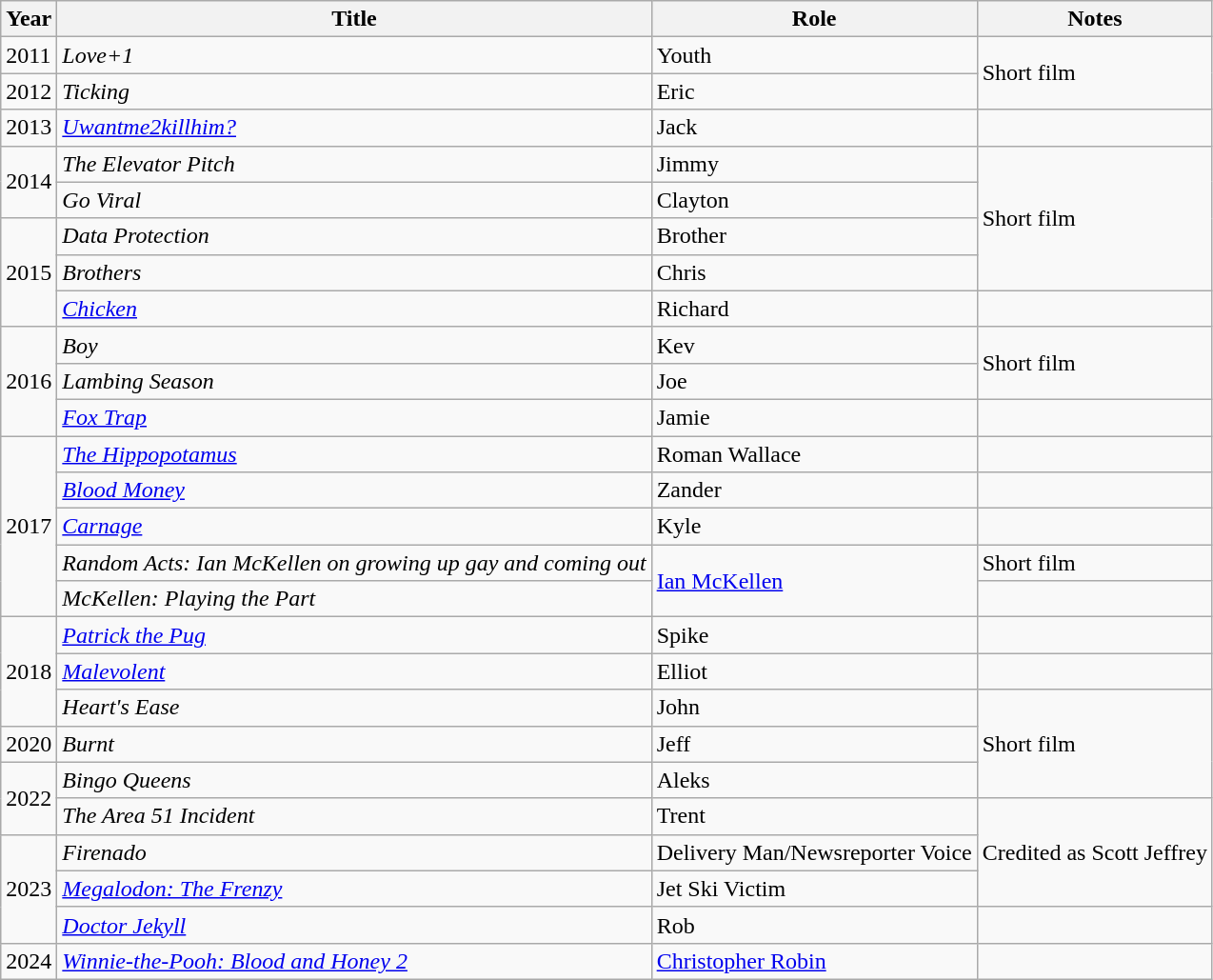<table class="wikitable sortable">
<tr>
<th>Year</th>
<th>Title</th>
<th>Role</th>
<th class="unsortable">Notes</th>
</tr>
<tr>
<td>2011</td>
<td><em>Love+1</em></td>
<td>Youth</td>
<td rowspan="2">Short film</td>
</tr>
<tr>
<td>2012</td>
<td><em>Ticking</em></td>
<td>Eric</td>
</tr>
<tr>
<td>2013</td>
<td><em><a href='#'>Uwantme2killhim?</a></em></td>
<td>Jack</td>
<td></td>
</tr>
<tr>
<td rowspan="2">2014</td>
<td><em>The Elevator Pitch</em></td>
<td>Jimmy</td>
<td rowspan="4">Short film</td>
</tr>
<tr>
<td><em>Go Viral</em></td>
<td>Clayton</td>
</tr>
<tr>
<td rowspan="3">2015</td>
<td><em>Data Protection</em></td>
<td>Brother</td>
</tr>
<tr>
<td><em>Brothers</em></td>
<td>Chris</td>
</tr>
<tr>
<td><em><a href='#'>Chicken</a></em></td>
<td>Richard</td>
<td></td>
</tr>
<tr>
<td rowspan="3">2016</td>
<td><em>Boy</em></td>
<td>Kev</td>
<td rowspan="2">Short film</td>
</tr>
<tr>
<td><em>Lambing Season</em></td>
<td>Joe</td>
</tr>
<tr>
<td><em><a href='#'>Fox Trap</a></em></td>
<td>Jamie</td>
<td></td>
</tr>
<tr>
<td rowspan="5">2017</td>
<td><em><a href='#'>The Hippopotamus</a></em></td>
<td>Roman Wallace</td>
<td></td>
</tr>
<tr>
<td><em><a href='#'>Blood Money</a></em></td>
<td>Zander</td>
<td></td>
</tr>
<tr>
<td><em><a href='#'>Carnage</a></em></td>
<td>Kyle</td>
<td></td>
</tr>
<tr>
<td><em>Random Acts: Ian McKellen on growing up gay and coming out</em></td>
<td rowspan="2"><a href='#'>Ian McKellen</a></td>
<td>Short film</td>
</tr>
<tr>
<td><em>McKellen: Playing the Part</em></td>
<td></td>
</tr>
<tr>
<td rowspan="3">2018</td>
<td><em><a href='#'>Patrick the Pug</a></em></td>
<td>Spike</td>
<td></td>
</tr>
<tr>
<td><em><a href='#'>Malevolent</a></em></td>
<td>Elliot</td>
<td></td>
</tr>
<tr>
<td><em>Heart's Ease</em></td>
<td>John</td>
<td rowspan="3">Short film</td>
</tr>
<tr>
<td>2020</td>
<td><em>Burnt</em></td>
<td>Jeff</td>
</tr>
<tr>
<td rowspan="2">2022</td>
<td><em>Bingo Queens</em></td>
<td>Aleks</td>
</tr>
<tr>
<td><em>The Area 51 Incident</em></td>
<td>Trent</td>
<td rowspan="3">Credited as Scott Jeffrey</td>
</tr>
<tr>
<td rowspan="3">2023</td>
<td><em>Firenado</em></td>
<td>Delivery Man/Newsreporter Voice</td>
</tr>
<tr>
<td><em><a href='#'>Megalodon: The Frenzy</a></em></td>
<td>Jet Ski Victim</td>
</tr>
<tr>
<td><em><a href='#'>Doctor Jekyll</a></em></td>
<td>Rob</td>
<td></td>
</tr>
<tr>
<td>2024</td>
<td><em><a href='#'>Winnie-the-Pooh: Blood and Honey 2</a></em></td>
<td><a href='#'>Christopher Robin</a></td>
<td></td>
</tr>
</table>
